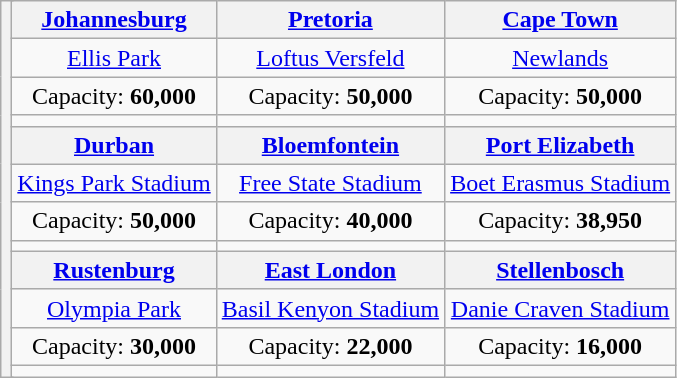<table class="wikitable" style="text-align:center">
<tr>
<th rowspan=12 colspan=3><br></th>
<th><a href='#'>Johannesburg</a></th>
<th><a href='#'>Pretoria</a></th>
<th><a href='#'>Cape Town</a></th>
</tr>
<tr>
<td><a href='#'>Ellis Park</a></td>
<td><a href='#'>Loftus Versfeld</a></td>
<td><a href='#'>Newlands</a></td>
</tr>
<tr>
<td>Capacity: <strong>60,000</strong></td>
<td>Capacity: <strong>50,000</strong></td>
<td>Capacity: <strong>50,000</strong></td>
</tr>
<tr>
<td></td>
<td></td>
<td></td>
</tr>
<tr>
<th><a href='#'>Durban</a></th>
<th><a href='#'>Bloemfontein</a></th>
<th><a href='#'>Port Elizabeth</a></th>
</tr>
<tr>
<td><a href='#'>Kings Park Stadium</a></td>
<td><a href='#'>Free State Stadium</a></td>
<td><a href='#'>Boet Erasmus Stadium</a></td>
</tr>
<tr>
<td>Capacity: <strong>50,000</strong></td>
<td>Capacity: <strong>40,000</strong></td>
<td>Capacity: <strong>38,950</strong></td>
</tr>
<tr>
<td></td>
<td></td>
<td></td>
</tr>
<tr>
<th><a href='#'>Rustenburg</a></th>
<th><a href='#'>East London</a></th>
<th><a href='#'>Stellenbosch</a></th>
</tr>
<tr>
<td><a href='#'>Olympia Park</a></td>
<td><a href='#'>Basil Kenyon Stadium</a></td>
<td><a href='#'>Danie Craven Stadium</a></td>
</tr>
<tr>
<td>Capacity: <strong>30,000</strong></td>
<td>Capacity: <strong>22,000</strong></td>
<td>Capacity: <strong>16,000</strong></td>
</tr>
<tr>
<td rowspan=2></td>
<td></td>
<td></td>
</tr>
</table>
